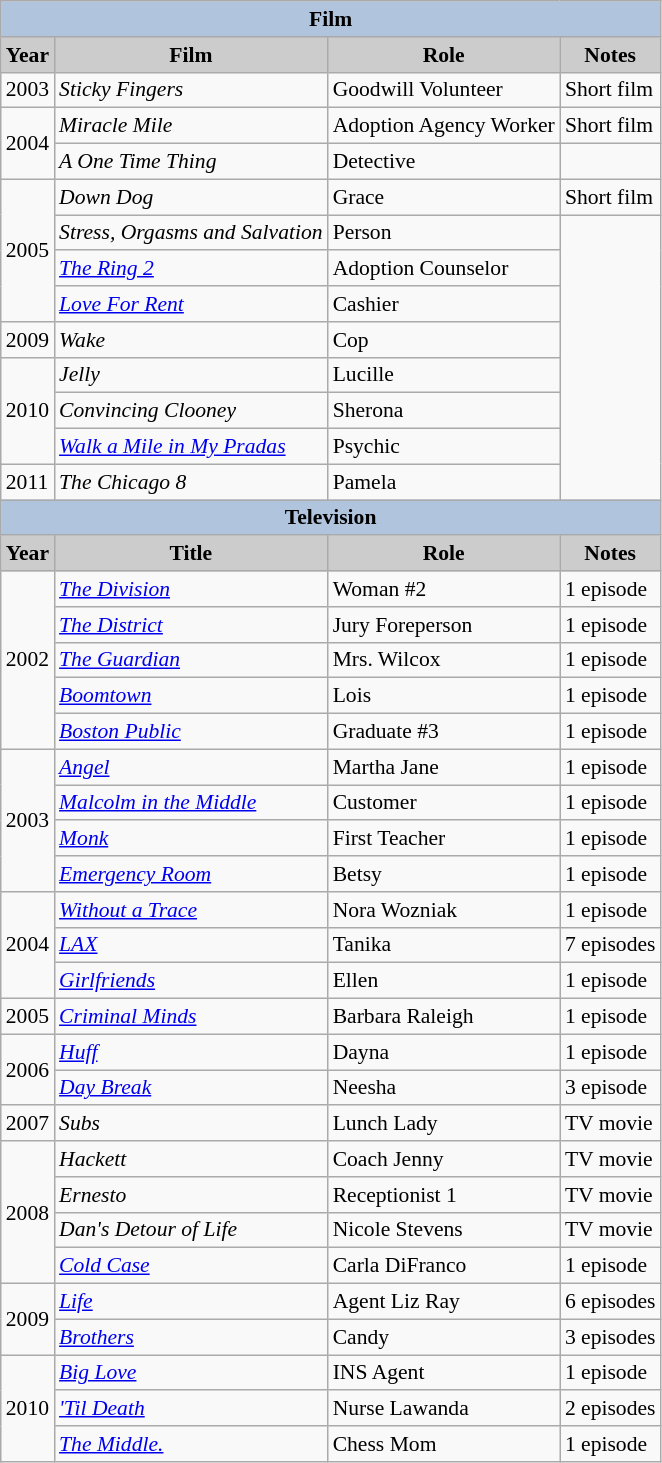<table class="wikitable" style="font-size:90%;">
<tr>
<th colspan="4" style="background:#B0C4DE;">Film</th>
</tr>
<tr align="center">
<th style="background: #CCCCCC;">Year</th>
<th style="background: #CCCCCC;">Film</th>
<th style="background: #CCCCCC;">Role</th>
<th style="background: #CCCCCC;">Notes</th>
</tr>
<tr>
<td>2003</td>
<td><em>Sticky Fingers</em></td>
<td>Goodwill Volunteer</td>
<td>Short film</td>
</tr>
<tr>
<td rowspan="2">2004</td>
<td><em>Miracle Mile</em></td>
<td>Adoption Agency Worker</td>
<td>Short film</td>
</tr>
<tr>
<td><em>A One Time Thing </em></td>
<td>Detective</td>
</tr>
<tr>
<td rowspan="4">2005</td>
<td><em>Down Dog</em></td>
<td>Grace</td>
<td>Short film</td>
</tr>
<tr>
<td><em>Stress, Orgasms and Salvation</em></td>
<td>Person</td>
</tr>
<tr>
<td><em><a href='#'>The Ring 2</a></em></td>
<td>Adoption Counselor</td>
</tr>
<tr>
<td><em><a href='#'>Love For Rent</a></em></td>
<td>Cashier</td>
</tr>
<tr>
<td>2009</td>
<td><em>Wake</em></td>
<td>Cop</td>
</tr>
<tr>
<td rowspan="3">2010</td>
<td><em>Jelly</em></td>
<td>Lucille</td>
</tr>
<tr>
<td><em>Convincing Clooney</em></td>
<td>Sherona</td>
</tr>
<tr>
<td><em><a href='#'>Walk a Mile in My Pradas</a></em></td>
<td>Psychic</td>
</tr>
<tr>
<td>2011</td>
<td><em>The Chicago 8</em></td>
<td>Pamela</td>
</tr>
<tr align="center">
<th colspan="4" style="background:#B0C4DE;">Television</th>
</tr>
<tr align="center">
<th style="background: #CCCCCC;">Year</th>
<th style="background: #CCCCCC;">Title</th>
<th style="background: #CCCCCC;">Role</th>
<th style="background: #CCCCCC;">Notes</th>
</tr>
<tr>
<td rowspan="5">2002</td>
<td><em><a href='#'>The Division</a></em></td>
<td>Woman #2</td>
<td>1 episode</td>
</tr>
<tr>
<td><em><a href='#'>The District</a></em></td>
<td>Jury Foreperson</td>
<td>1 episode</td>
</tr>
<tr>
<td><em><a href='#'>The Guardian</a></em></td>
<td>Mrs. Wilcox</td>
<td>1 episode</td>
</tr>
<tr>
<td><em><a href='#'>Boomtown</a></em></td>
<td>Lois</td>
<td>1 episode</td>
</tr>
<tr>
<td><em><a href='#'>Boston Public</a></em></td>
<td>Graduate #3</td>
<td>1 episode</td>
</tr>
<tr>
<td rowspan="4">2003</td>
<td><em><a href='#'>Angel</a></em></td>
<td>Martha Jane</td>
<td>1 episode</td>
</tr>
<tr>
<td><em><a href='#'>Malcolm in the Middle</a></em></td>
<td>Customer</td>
<td>1 episode</td>
</tr>
<tr>
<td><em><a href='#'>Monk</a></em></td>
<td>First Teacher</td>
<td>1 episode</td>
</tr>
<tr>
<td><em><a href='#'>Emergency Room</a></em></td>
<td>Betsy</td>
<td>1 episode</td>
</tr>
<tr>
<td rowspan="3">2004</td>
<td><em><a href='#'>Without a Trace</a></em></td>
<td>Nora Wozniak</td>
<td>1 episode</td>
</tr>
<tr>
<td><em><a href='#'>LAX</a></em></td>
<td>Tanika</td>
<td>7 episodes</td>
</tr>
<tr>
<td><em><a href='#'>Girlfriends</a></em></td>
<td>Ellen</td>
<td>1 episode</td>
</tr>
<tr>
<td>2005</td>
<td><em><a href='#'>Criminal Minds</a></em></td>
<td>Barbara Raleigh</td>
<td>1 episode</td>
</tr>
<tr>
<td rowspan="2">2006</td>
<td><em><a href='#'>Huff</a></em></td>
<td>Dayna</td>
<td>1 episode</td>
</tr>
<tr>
<td><em><a href='#'>Day Break</a></em></td>
<td>Neesha</td>
<td>3 episode</td>
</tr>
<tr>
<td>2007</td>
<td><em>Subs</em></td>
<td>Lunch Lady</td>
<td>TV movie</td>
</tr>
<tr>
<td rowspan="4">2008</td>
<td><em>Hackett</em></td>
<td>Coach Jenny</td>
<td>TV movie</td>
</tr>
<tr>
<td><em>Ernesto</em></td>
<td>Receptionist 1</td>
<td>TV movie</td>
</tr>
<tr>
<td><em>Dan's Detour of Life</em></td>
<td>Nicole Stevens</td>
<td>TV movie</td>
</tr>
<tr>
<td><em><a href='#'>Cold Case</a></em></td>
<td>Carla DiFranco</td>
<td>1 episode</td>
</tr>
<tr>
<td rowspan="2">2009</td>
<td><em><a href='#'>Life</a></em></td>
<td>Agent Liz Ray</td>
<td>6 episodes</td>
</tr>
<tr>
<td><em><a href='#'>Brothers</a></em></td>
<td>Candy</td>
<td>3 episodes</td>
</tr>
<tr>
<td rowspan="3">2010</td>
<td><em><a href='#'>Big Love</a></em></td>
<td>INS Agent</td>
<td>1 episode</td>
</tr>
<tr>
<td><em><a href='#'>'Til Death</a></em></td>
<td>Nurse Lawanda</td>
<td>2 episodes</td>
</tr>
<tr>
<td><em><a href='#'>The Middle.</a></em></td>
<td>Chess Mom</td>
<td>1 episode</td>
</tr>
</table>
